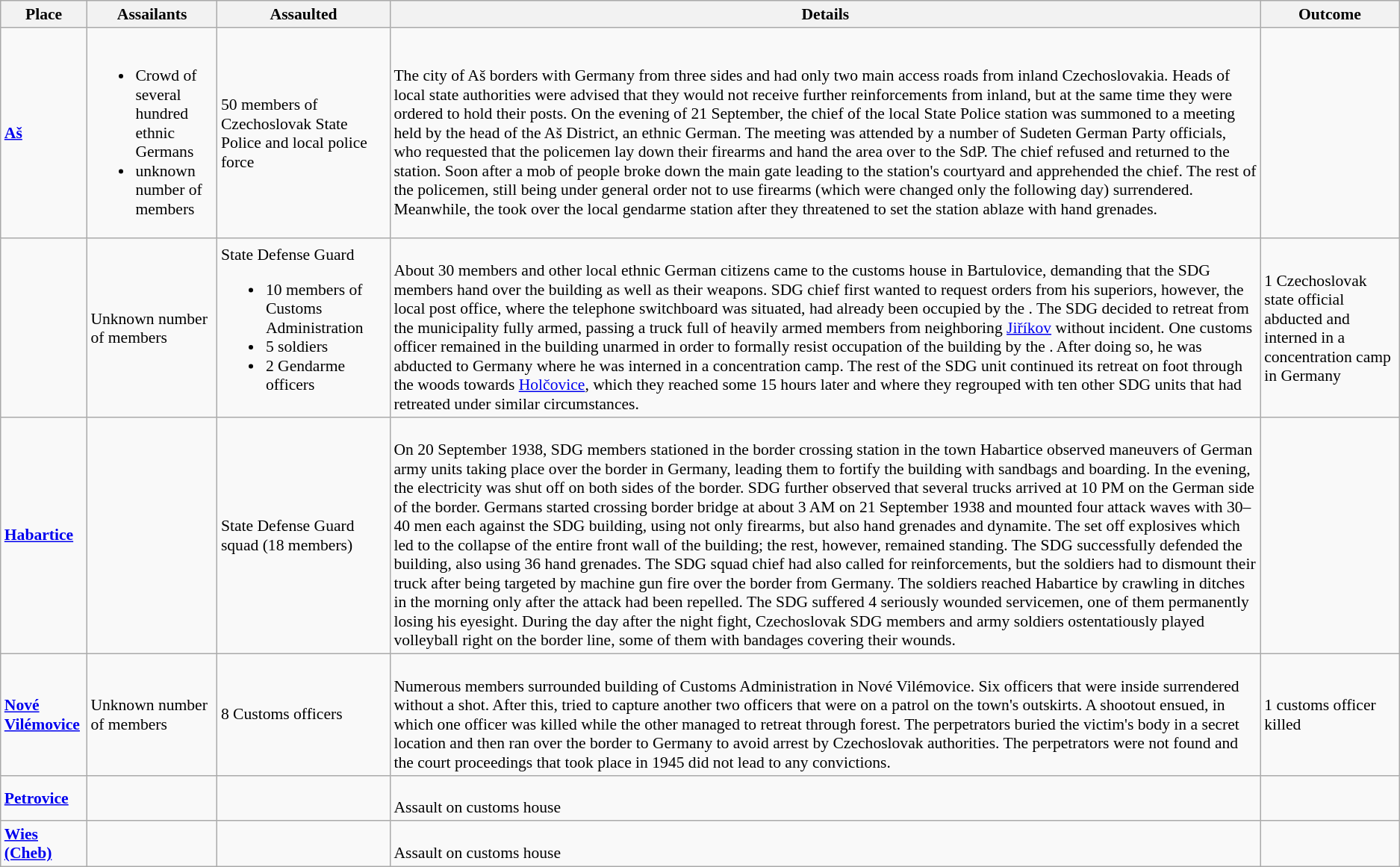<table class="wikitable sortable" style="font-size:90%;">
<tr>
<th>Place</th>
<th>Assailants</th>
<th>Assaulted</th>
<th>Details</th>
<th>Outcome</th>
</tr>
<tr>
<td><strong><a href='#'>Aš</a></strong></td>
<td><br><ul><li>Crowd of several hundred ethnic Germans</li><li>unknown number of  members</li></ul></td>
<td>50 members of Czechoslovak State Police and local police force</td>
<td><br>The city of Aš borders with Germany from three sides and had only two main access roads from inland Czechoslovakia. Heads of local state authorities were advised that they would not receive further reinforcements from inland, but at the same time they were ordered to hold their posts. On the evening of 21 September, the chief of the local State Police station was summoned to a meeting held by the head of the Aš District, an ethnic German. The meeting was attended by a number of Sudeten German Party officials, who requested that the policemen lay down their firearms and hand the area over to the SdP. The chief refused and returned to the station. Soon after a mob of people broke down the main gate leading to the station's courtyard and apprehended the chief. The rest of the policemen, still being under general order not to use firearms (which were changed only the following day) surrendered.<br>Meanwhile, the  took over the local gendarme station after they threatened to set the station ablaze with hand grenades.</td>
<td></td>
</tr>
<tr>
<td><strong></strong></td>
<td>Unknown number of  members</td>
<td>State Defense Guard<br><ul><li>10 members of Customs Administration</li><li>5 soldiers</li><li>2 Gendarme officers</li></ul></td>
<td><br>About 30  members and other local ethnic German citizens came to the customs house in Bartulovice, demanding that the SDG members hand over the building as well as their weapons. SDG chief first wanted to request orders from his superiors, however, the local post office, where the telephone switchboard was situated, had already been occupied by the . The SDG decided to retreat from the municipality fully armed, passing a truck full of heavily armed  members from neighboring <a href='#'>Jiříkov</a> without incident. One customs officer remained in the building unarmed in order to formally resist occupation of the building by the . After doing so,  he was abducted to Germany where he was interned in a concentration camp. The rest of the SDG unit continued its retreat on foot through the woods towards <a href='#'>Holčovice</a>, which they reached some 15 hours later and where they regrouped with ten other SDG units that had retreated under similar circumstances.</td>
<td>1 Czechoslovak state official abducted and interned in a concentration camp in Germany</td>
</tr>
<tr>
<td><strong><a href='#'>Habartice</a></strong></td>
<td></td>
<td>State Defense Guard squad (18 members)</td>
<td><br>On 20 September 1938, SDG members stationed in the border crossing station in the town Habartice observed maneuvers of German army units taking place over the border in Germany, leading them to fortify the building with sandbags and boarding. In the evening, the electricity was shut off on both sides of the border. SDG further observed that several trucks arrived at 10 PM on the German side of the border. Germans started crossing border bridge at about 3 AM on 21 September 1938 and mounted four attack waves with 30–40 men each against the SDG building, using not only firearms, but also hand grenades and dynamite. The  set off explosives which led to the collapse of the entire front wall of the building; the rest, however, remained standing. The SDG successfully defended the building, also using 36 hand grenades. The SDG squad chief had also called for reinforcements, but the soldiers had to dismount their truck after being targeted by machine gun fire over the border from Germany. The soldiers reached Habartice by crawling in ditches in the morning only after the attack had been repelled. The SDG suffered 4 seriously wounded servicemen, one of them permanently losing his eyesight. During the day after the night fight, Czechoslovak SDG members and army soldiers ostentatiously played volleyball right on the border line, some of them with bandages covering their wounds.</td>
<td></td>
</tr>
<tr>
<td><strong><a href='#'>Nové Vilémovice</a></strong></td>
<td>Unknown number of  members</td>
<td>8 Customs officers</td>
<td><br>Numerous  members surrounded building of Customs Administration in Nové Vilémovice. Six officers that were inside surrendered without a shot. After this,  tried to capture another two officers that were on a patrol on the town's outskirts. A shootout ensued, in which one officer was killed while the other managed to retreat through forest. The perpetrators buried the victim's body in a secret location and then ran over the border to Germany to avoid arrest by Czechoslovak authorities. The perpetrators were not found and the court proceedings that took place in 1945 did not lead to any convictions.</td>
<td>1 customs officer killed</td>
</tr>
<tr>
<td><strong><a href='#'>Petrovice</a></strong></td>
<td></td>
<td></td>
<td><br>Assault on customs house</td>
<td></td>
</tr>
<tr>
<td><strong><a href='#'>Wies (Cheb)</a></strong></td>
<td></td>
<td></td>
<td><br>Assault on customs house</td>
<td></td>
</tr>
</table>
